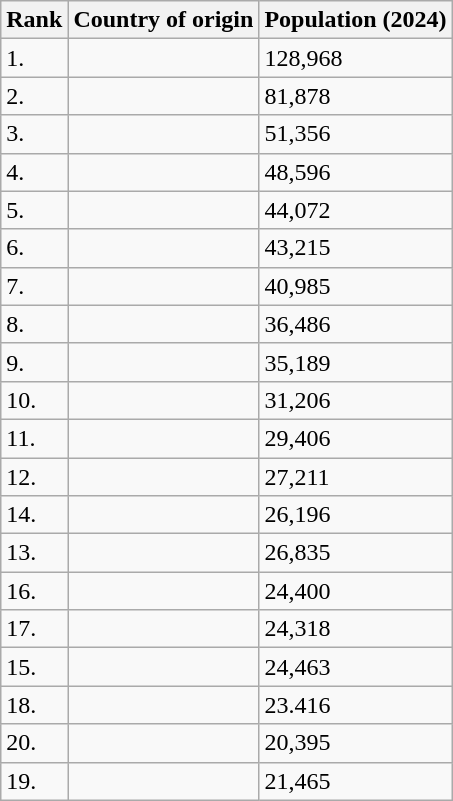<table class="wikitable sortable mw-collapsible mw-collapsed">
<tr>
<th>Rank</th>
<th>Country of origin</th>
<th>Population (2024)</th>
</tr>
<tr>
<td>1.</td>
<td></td>
<td>128,968</td>
</tr>
<tr>
<td>2.</td>
<td></td>
<td>81,878</td>
</tr>
<tr>
<td>3.</td>
<td></td>
<td>51,356</td>
</tr>
<tr>
<td>4.</td>
<td></td>
<td>48,596</td>
</tr>
<tr>
<td>5.</td>
<td></td>
<td>44,072</td>
</tr>
<tr>
<td>6.</td>
<td></td>
<td>43,215</td>
</tr>
<tr>
<td>7.</td>
<td></td>
<td>40,985</td>
</tr>
<tr>
<td>8.</td>
<td></td>
<td>36,486</td>
</tr>
<tr>
<td>9.</td>
<td></td>
<td>35,189</td>
</tr>
<tr>
<td>10.</td>
<td></td>
<td>31,206</td>
</tr>
<tr>
<td>11.</td>
<td></td>
<td>29,406</td>
</tr>
<tr>
<td>12.</td>
<td></td>
<td>27,211</td>
</tr>
<tr>
<td>14.</td>
<td></td>
<td>26,196</td>
</tr>
<tr>
<td>13.</td>
<td></td>
<td>26,835</td>
</tr>
<tr>
<td>16.</td>
<td></td>
<td>24,400</td>
</tr>
<tr>
<td>17.</td>
<td></td>
<td>24,318</td>
</tr>
<tr>
<td>15.</td>
<td></td>
<td>24,463</td>
</tr>
<tr>
<td>18.</td>
<td></td>
<td>23.416</td>
</tr>
<tr>
<td>20.</td>
<td></td>
<td>20,395</td>
</tr>
<tr>
<td>19.</td>
<td></td>
<td>21,465</td>
</tr>
</table>
